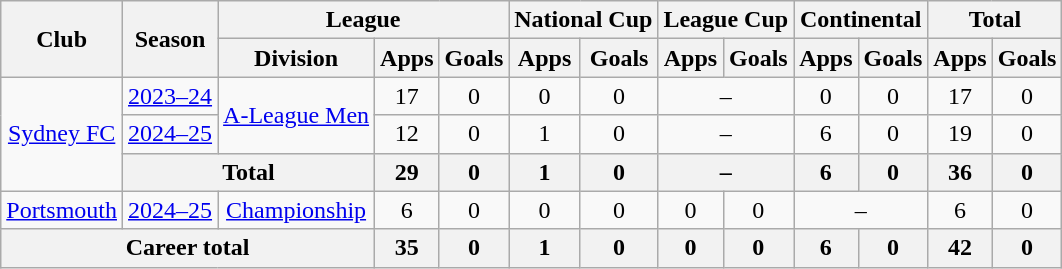<table class="wikitable" style="text-align: center;">
<tr>
<th rowspan="2">Club</th>
<th rowspan="2">Season</th>
<th colspan="3">League</th>
<th colspan="2">National Cup</th>
<th colspan="2">League Cup</th>
<th colspan="2">Continental</th>
<th colspan="2">Total</th>
</tr>
<tr>
<th>Division</th>
<th>Apps</th>
<th>Goals</th>
<th>Apps</th>
<th>Goals</th>
<th>Apps</th>
<th>Goals</th>
<th>Apps</th>
<th>Goals</th>
<th>Apps</th>
<th>Goals</th>
</tr>
<tr>
<td rowspan="3"><a href='#'>Sydney FC</a></td>
<td><a href='#'>2023–24</a></td>
<td rowspan="2"><a href='#'>A-League Men</a></td>
<td>17</td>
<td>0</td>
<td>0</td>
<td>0</td>
<td colspan="2">–</td>
<td>0</td>
<td>0</td>
<td>17</td>
<td>0</td>
</tr>
<tr>
<td><a href='#'>2024–25</a></td>
<td>12</td>
<td>0</td>
<td>1</td>
<td>0</td>
<td colspan="2">–</td>
<td>6</td>
<td>0</td>
<td>19</td>
<td>0</td>
</tr>
<tr>
<th colspan="2">Total</th>
<th>29</th>
<th>0</th>
<th>1</th>
<th>0</th>
<th colspan="2">–</th>
<th>6</th>
<th>0</th>
<th>36</th>
<th>0</th>
</tr>
<tr>
<td><a href='#'>Portsmouth</a></td>
<td><a href='#'>2024–25</a></td>
<td><a href='#'>Championship</a></td>
<td>6</td>
<td>0</td>
<td>0</td>
<td>0</td>
<td>0</td>
<td>0</td>
<td colspan="2">–</td>
<td>6</td>
<td>0</td>
</tr>
<tr>
<th colspan="3">Career total</th>
<th>35</th>
<th>0</th>
<th>1</th>
<th>0</th>
<th>0</th>
<th>0</th>
<th>6</th>
<th>0</th>
<th>42</th>
<th>0</th>
</tr>
</table>
